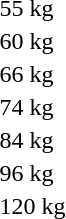<table>
<tr>
<td rowspan=2>55 kg</td>
<td rowspan=2></td>
<td rowspan=2></td>
<td></td>
</tr>
<tr>
<td></td>
</tr>
<tr>
<td rowspan=2>60 kg</td>
<td rowspan=2></td>
<td rowspan=2></td>
<td></td>
</tr>
<tr>
<td></td>
</tr>
<tr>
<td rowspan=2>66 kg</td>
<td rowspan=2></td>
<td rowspan=2></td>
<td></td>
</tr>
<tr>
<td></td>
</tr>
<tr>
<td rowspan=2>74 kg</td>
<td rowspan=2></td>
<td rowspan=2></td>
<td></td>
</tr>
<tr>
<td></td>
</tr>
<tr>
<td rowspan=2>84 kg</td>
<td rowspan=2></td>
<td rowspan=2></td>
<td></td>
</tr>
<tr>
<td></td>
</tr>
<tr>
<td rowspan=2>96 kg</td>
<td rowspan=2></td>
<td rowspan=2></td>
<td></td>
</tr>
<tr>
<td></td>
</tr>
<tr>
<td rowspan=2>120 kg</td>
<td rowspan=2></td>
<td rowspan=2></td>
<td></td>
</tr>
<tr>
<td></td>
</tr>
<tr>
</tr>
</table>
